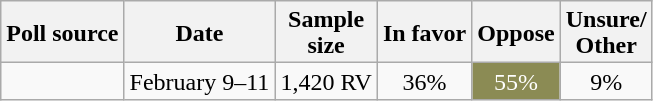<table class="wikitable sortable collapsible" style="text-align:center;line-height:17px">
<tr>
<th>Poll source</th>
<th>Date</th>
<th>Sample<br>size</th>
<th>In favor</th>
<th>Oppose</th>
<th>Unsure/<br>Other</th>
</tr>
<tr>
<td></td>
<td>February 9–11</td>
<td>1,420 RV</td>
<td>36%</td>
<td style="background:#8B8B54; color: white">55%</td>
<td>9%</td>
</tr>
</table>
